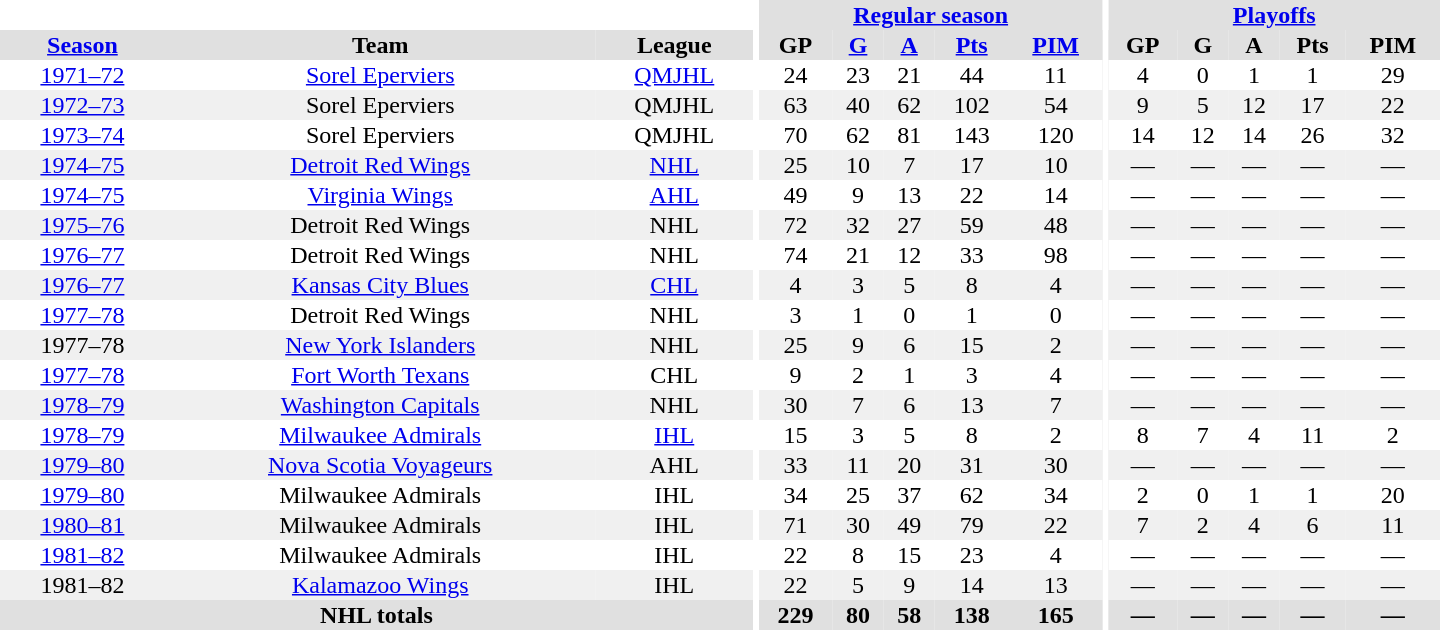<table border="0" cellpadding="1" cellspacing="0" style="text-align:center; width:60em">
<tr bgcolor="#e0e0e0">
<th colspan="3" bgcolor="#ffffff"></th>
<th rowspan="100" bgcolor="#ffffff"></th>
<th colspan="5"><a href='#'>Regular season</a></th>
<th rowspan="100" bgcolor="#ffffff"></th>
<th colspan="5"><a href='#'>Playoffs</a></th>
</tr>
<tr bgcolor="#e0e0e0">
<th><a href='#'>Season</a></th>
<th>Team</th>
<th>League</th>
<th>GP</th>
<th><a href='#'>G</a></th>
<th><a href='#'>A</a></th>
<th><a href='#'>Pts</a></th>
<th><a href='#'>PIM</a></th>
<th>GP</th>
<th>G</th>
<th>A</th>
<th>Pts</th>
<th>PIM</th>
</tr>
<tr>
<td><a href='#'>1971–72</a></td>
<td><a href='#'>Sorel Eperviers</a></td>
<td><a href='#'>QMJHL</a></td>
<td>24</td>
<td>23</td>
<td>21</td>
<td>44</td>
<td>11</td>
<td>4</td>
<td>0</td>
<td>1</td>
<td>1</td>
<td>29</td>
</tr>
<tr bgcolor="#f0f0f0">
<td><a href='#'>1972–73</a></td>
<td>Sorel Eperviers</td>
<td>QMJHL</td>
<td>63</td>
<td>40</td>
<td>62</td>
<td>102</td>
<td>54</td>
<td>9</td>
<td>5</td>
<td>12</td>
<td>17</td>
<td>22</td>
</tr>
<tr>
<td><a href='#'>1973–74</a></td>
<td>Sorel Eperviers</td>
<td>QMJHL</td>
<td>70</td>
<td>62</td>
<td>81</td>
<td>143</td>
<td>120</td>
<td>14</td>
<td>12</td>
<td>14</td>
<td>26</td>
<td>32</td>
</tr>
<tr bgcolor="#f0f0f0">
<td><a href='#'>1974–75</a></td>
<td><a href='#'>Detroit Red Wings</a></td>
<td><a href='#'>NHL</a></td>
<td>25</td>
<td>10</td>
<td>7</td>
<td>17</td>
<td>10</td>
<td>—</td>
<td>—</td>
<td>—</td>
<td>—</td>
<td>—</td>
</tr>
<tr>
<td><a href='#'>1974–75</a></td>
<td><a href='#'>Virginia Wings</a></td>
<td><a href='#'>AHL</a></td>
<td>49</td>
<td>9</td>
<td>13</td>
<td>22</td>
<td>14</td>
<td>—</td>
<td>—</td>
<td>—</td>
<td>—</td>
<td>—</td>
</tr>
<tr bgcolor="#f0f0f0">
<td><a href='#'>1975–76</a></td>
<td>Detroit Red Wings</td>
<td>NHL</td>
<td>72</td>
<td>32</td>
<td>27</td>
<td>59</td>
<td>48</td>
<td>—</td>
<td>—</td>
<td>—</td>
<td>—</td>
<td>—</td>
</tr>
<tr>
<td><a href='#'>1976–77</a></td>
<td>Detroit Red Wings</td>
<td>NHL</td>
<td>74</td>
<td>21</td>
<td>12</td>
<td>33</td>
<td>98</td>
<td>—</td>
<td>—</td>
<td>—</td>
<td>—</td>
<td>—</td>
</tr>
<tr bgcolor="#f0f0f0">
<td><a href='#'>1976–77</a></td>
<td><a href='#'>Kansas City Blues</a></td>
<td><a href='#'>CHL</a></td>
<td>4</td>
<td>3</td>
<td>5</td>
<td>8</td>
<td>4</td>
<td>—</td>
<td>—</td>
<td>—</td>
<td>—</td>
<td>—</td>
</tr>
<tr>
<td><a href='#'>1977–78</a></td>
<td>Detroit Red Wings</td>
<td>NHL</td>
<td>3</td>
<td>1</td>
<td>0</td>
<td>1</td>
<td>0</td>
<td>—</td>
<td>—</td>
<td>—</td>
<td>—</td>
<td>—</td>
</tr>
<tr bgcolor="#f0f0f0">
<td>1977–78</td>
<td><a href='#'>New York Islanders</a></td>
<td>NHL</td>
<td>25</td>
<td>9</td>
<td>6</td>
<td>15</td>
<td>2</td>
<td>—</td>
<td>—</td>
<td>—</td>
<td>—</td>
<td>—</td>
</tr>
<tr>
<td><a href='#'>1977–78</a></td>
<td><a href='#'>Fort Worth Texans</a></td>
<td>CHL</td>
<td>9</td>
<td>2</td>
<td>1</td>
<td>3</td>
<td>4</td>
<td>—</td>
<td>—</td>
<td>—</td>
<td>—</td>
<td>—</td>
</tr>
<tr bgcolor="#f0f0f0">
<td><a href='#'>1978–79</a></td>
<td><a href='#'>Washington Capitals</a></td>
<td>NHL</td>
<td>30</td>
<td>7</td>
<td>6</td>
<td>13</td>
<td>7</td>
<td>—</td>
<td>—</td>
<td>—</td>
<td>—</td>
<td>—</td>
</tr>
<tr>
<td><a href='#'>1978–79</a></td>
<td><a href='#'>Milwaukee Admirals</a></td>
<td><a href='#'>IHL</a></td>
<td>15</td>
<td>3</td>
<td>5</td>
<td>8</td>
<td>2</td>
<td>8</td>
<td>7</td>
<td>4</td>
<td>11</td>
<td>2</td>
</tr>
<tr bgcolor="#f0f0f0">
<td><a href='#'>1979–80</a></td>
<td><a href='#'>Nova Scotia Voyageurs</a></td>
<td>AHL</td>
<td>33</td>
<td>11</td>
<td>20</td>
<td>31</td>
<td>30</td>
<td>—</td>
<td>—</td>
<td>—</td>
<td>—</td>
<td>—</td>
</tr>
<tr>
<td><a href='#'>1979–80</a></td>
<td>Milwaukee Admirals</td>
<td>IHL</td>
<td>34</td>
<td>25</td>
<td>37</td>
<td>62</td>
<td>34</td>
<td>2</td>
<td>0</td>
<td>1</td>
<td>1</td>
<td>20</td>
</tr>
<tr bgcolor="#f0f0f0">
<td><a href='#'>1980–81</a></td>
<td>Milwaukee Admirals</td>
<td>IHL</td>
<td>71</td>
<td>30</td>
<td>49</td>
<td>79</td>
<td>22</td>
<td>7</td>
<td>2</td>
<td>4</td>
<td>6</td>
<td>11</td>
</tr>
<tr>
<td><a href='#'>1981–82</a></td>
<td>Milwaukee Admirals</td>
<td>IHL</td>
<td>22</td>
<td>8</td>
<td>15</td>
<td>23</td>
<td>4</td>
<td>—</td>
<td>—</td>
<td>—</td>
<td>—</td>
<td>—</td>
</tr>
<tr bgcolor="#f0f0f0">
<td>1981–82</td>
<td><a href='#'>Kalamazoo Wings</a></td>
<td>IHL</td>
<td>22</td>
<td>5</td>
<td>9</td>
<td>14</td>
<td>13</td>
<td>—</td>
<td>—</td>
<td>—</td>
<td>—</td>
<td>—</td>
</tr>
<tr bgcolor="#e0e0e0">
<th colspan="3">NHL totals</th>
<th>229</th>
<th>80</th>
<th>58</th>
<th>138</th>
<th>165</th>
<th>—</th>
<th>—</th>
<th>—</th>
<th>—</th>
<th>—</th>
</tr>
</table>
